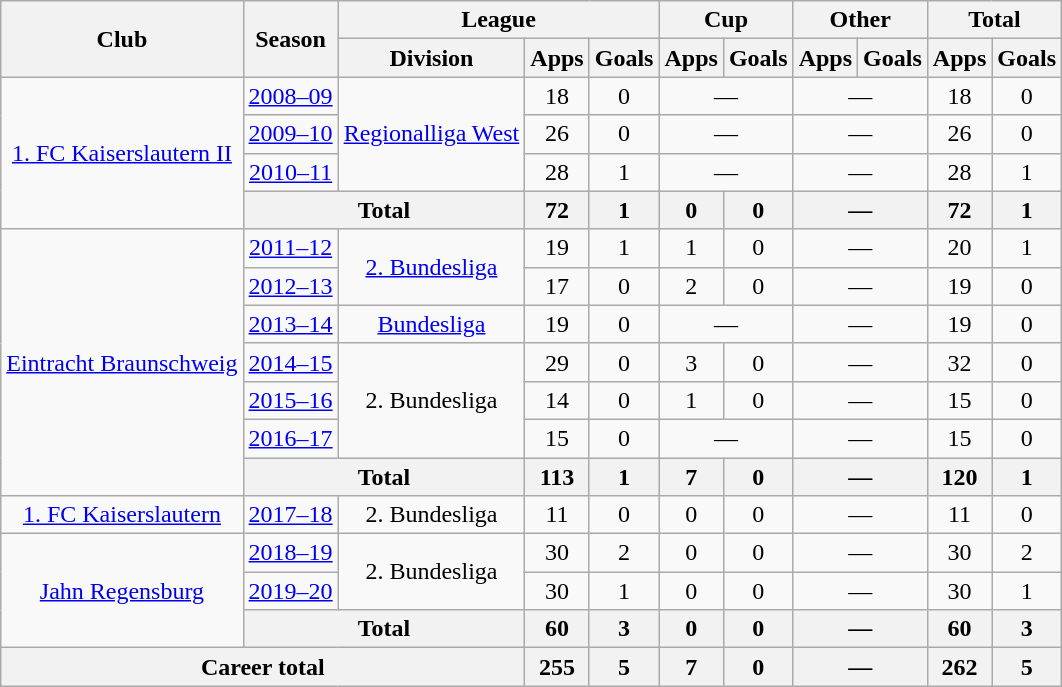<table class="wikitable" style="text-align:center">
<tr>
<th rowspan="2">Club</th>
<th rowspan="2">Season</th>
<th colspan="3">League</th>
<th colspan="2">Cup</th>
<th colspan="2">Other</th>
<th colspan="2">Total</th>
</tr>
<tr>
<th>Division</th>
<th>Apps</th>
<th>Goals</th>
<th>Apps</th>
<th>Goals</th>
<th>Apps</th>
<th>Goals</th>
<th>Apps</th>
<th>Goals</th>
</tr>
<tr>
<td rowspan="4"><a href='#'>1. FC Kaiserslautern II</a></td>
<td><a href='#'>2008–09</a></td>
<td rowspan="3"><a href='#'>Regionalliga West</a></td>
<td>18</td>
<td>0</td>
<td colspan="2">—</td>
<td colspan="2">—</td>
<td>18</td>
<td>0</td>
</tr>
<tr>
<td><a href='#'>2009–10</a></td>
<td>26</td>
<td>0</td>
<td colspan="2">—</td>
<td colspan="2">—</td>
<td>26</td>
<td>0</td>
</tr>
<tr>
<td><a href='#'>2010–11</a></td>
<td>28</td>
<td>1</td>
<td colspan="2">—</td>
<td colspan="2">—</td>
<td>28</td>
<td>1</td>
</tr>
<tr>
<th colspan="2">Total</th>
<th>72</th>
<th>1</th>
<th>0</th>
<th>0</th>
<th colspan="2">—</th>
<th>72</th>
<th>1</th>
</tr>
<tr>
<td rowspan=7><a href='#'>Eintracht Braunschweig</a></td>
<td><a href='#'>2011–12</a></td>
<td rowspan="2"><a href='#'>2. Bundesliga</a></td>
<td>19</td>
<td>1</td>
<td>1</td>
<td>0</td>
<td colspan="2">—</td>
<td>20</td>
<td>1</td>
</tr>
<tr>
<td><a href='#'>2012–13</a></td>
<td>17</td>
<td>0</td>
<td>2</td>
<td>0</td>
<td colspan="2">—</td>
<td>19</td>
<td>0</td>
</tr>
<tr>
<td><a href='#'>2013–14</a></td>
<td><a href='#'>Bundesliga</a></td>
<td>19</td>
<td>0</td>
<td colspan="2">—</td>
<td colspan="2">—</td>
<td>19</td>
<td>0</td>
</tr>
<tr>
<td><a href='#'>2014–15</a></td>
<td rowspan="3">2. Bundesliga</td>
<td>29</td>
<td>0</td>
<td>3</td>
<td>0</td>
<td colspan="2">—</td>
<td>32</td>
<td>0</td>
</tr>
<tr>
<td><a href='#'>2015–16</a></td>
<td>14</td>
<td>0</td>
<td>1</td>
<td>0</td>
<td colspan="2">—</td>
<td>15</td>
<td>0</td>
</tr>
<tr>
<td><a href='#'>2016–17</a></td>
<td>15</td>
<td>0</td>
<td colspan="2">—</td>
<td colspan="2">—</td>
<td>15</td>
<td>0</td>
</tr>
<tr>
<th colspan="2">Total</th>
<th>113</th>
<th>1</th>
<th>7</th>
<th>0</th>
<th colspan="2">—</th>
<th>120</th>
<th>1</th>
</tr>
<tr>
<td><a href='#'>1. FC Kaiserslautern</a></td>
<td><a href='#'>2017–18</a></td>
<td>2. Bundesliga</td>
<td>11</td>
<td>0</td>
<td>0</td>
<td>0</td>
<td colspan="2">—</td>
<td>11</td>
<td>0</td>
</tr>
<tr>
<td rowspan="3"><a href='#'>Jahn Regensburg</a></td>
<td><a href='#'>2018–19</a></td>
<td rowspan="2">2. Bundesliga</td>
<td>30</td>
<td>2</td>
<td>0</td>
<td>0</td>
<td colspan="2">—</td>
<td>30</td>
<td>2</td>
</tr>
<tr>
<td><a href='#'>2019–20</a></td>
<td>30</td>
<td>1</td>
<td>0</td>
<td>0</td>
<td colspan="2">—</td>
<td>30</td>
<td>1</td>
</tr>
<tr>
<th colspan="2">Total</th>
<th>60</th>
<th>3</th>
<th>0</th>
<th>0</th>
<th colspan="2">—</th>
<th>60</th>
<th>3</th>
</tr>
<tr>
<th colspan="3">Career total</th>
<th>255</th>
<th>5</th>
<th>7</th>
<th>0</th>
<th colspan="2">—</th>
<th>262</th>
<th>5</th>
</tr>
</table>
